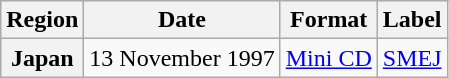<table class="wikitable plainrowheaders">
<tr>
<th scope="col">Region</th>
<th scope="col">Date</th>
<th scope="col">Format</th>
<th scope="col">Label</th>
</tr>
<tr>
<th scope="row">Japan</th>
<td>13 November 1997</td>
<td><a href='#'>Mini CD</a></td>
<td><a href='#'>SMEJ</a></td>
</tr>
</table>
